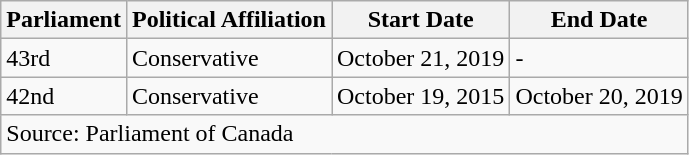<table class="wikitable">
<tr>
<th>Parliament</th>
<th>Political Affiliation</th>
<th>Start Date</th>
<th>End Date</th>
</tr>
<tr>
<td>43rd</td>
<td>Conservative</td>
<td>October 21, 2019</td>
<td>-</td>
</tr>
<tr>
<td>42nd</td>
<td>Conservative</td>
<td>October 19, 2015</td>
<td>October 20, 2019</td>
</tr>
<tr>
<td colspan="4">Source: Parliament of Canada</td>
</tr>
</table>
